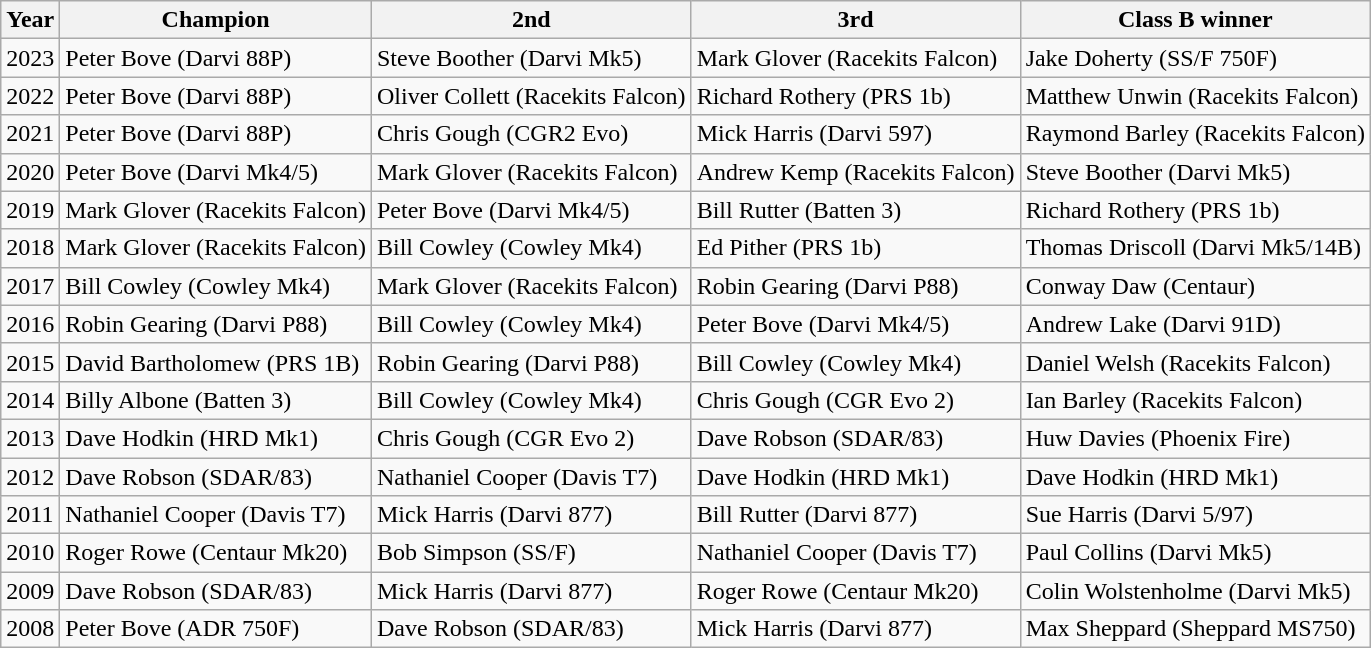<table class="wikitable">
<tr>
<th>Year</th>
<th>Champion</th>
<th>2nd</th>
<th>3rd</th>
<th>Class B winner</th>
</tr>
<tr>
<td>2023</td>
<td>Peter Bove (Darvi 88P)</td>
<td>Steve Boother (Darvi Mk5)</td>
<td>Mark Glover (Racekits Falcon)</td>
<td>Jake Doherty (SS/F 750F)</td>
</tr>
<tr>
<td>2022</td>
<td>Peter Bove (Darvi 88P)</td>
<td>Oliver Collett (Racekits Falcon)</td>
<td>Richard Rothery (PRS 1b)</td>
<td>Matthew Unwin (Racekits Falcon)</td>
</tr>
<tr>
<td>2021</td>
<td>Peter Bove (Darvi 88P)</td>
<td>Chris Gough (CGR2 Evo)</td>
<td>Mick Harris (Darvi 597)</td>
<td>Raymond Barley (Racekits Falcon)</td>
</tr>
<tr>
<td>2020</td>
<td>Peter Bove (Darvi Mk4/5)</td>
<td>Mark Glover (Racekits Falcon)</td>
<td>Andrew Kemp (Racekits Falcon)</td>
<td>Steve Boother (Darvi Mk5)</td>
</tr>
<tr>
<td>2019</td>
<td>Mark Glover (Racekits Falcon)</td>
<td>Peter Bove (Darvi Mk4/5)</td>
<td>Bill Rutter (Batten 3)</td>
<td>Richard Rothery (PRS 1b)</td>
</tr>
<tr>
<td>2018</td>
<td>Mark Glover (Racekits Falcon)</td>
<td>Bill Cowley (Cowley Mk4)</td>
<td>Ed Pither (PRS 1b)</td>
<td>Thomas Driscoll (Darvi Mk5/14B)</td>
</tr>
<tr>
<td>2017</td>
<td>Bill Cowley (Cowley Mk4)</td>
<td>Mark Glover (Racekits Falcon)</td>
<td>Robin Gearing (Darvi P88)</td>
<td>Conway Daw (Centaur)</td>
</tr>
<tr>
<td>2016</td>
<td>Robin Gearing (Darvi P88)</td>
<td>Bill Cowley (Cowley Mk4)</td>
<td>Peter Bove (Darvi Mk4/5)</td>
<td>Andrew Lake (Darvi 91D)</td>
</tr>
<tr>
<td>2015</td>
<td>David Bartholomew (PRS 1B)</td>
<td>Robin Gearing (Darvi P88)</td>
<td>Bill Cowley (Cowley Mk4)</td>
<td>Daniel Welsh (Racekits Falcon)</td>
</tr>
<tr>
<td>2014</td>
<td>Billy Albone (Batten 3)</td>
<td>Bill Cowley (Cowley Mk4)</td>
<td>Chris Gough (CGR Evo 2)</td>
<td>Ian Barley (Racekits Falcon)</td>
</tr>
<tr>
<td>2013</td>
<td>Dave Hodkin (HRD Mk1)</td>
<td>Chris Gough (CGR Evo 2)</td>
<td>Dave Robson (SDAR/83)</td>
<td>Huw Davies (Phoenix Fire)</td>
</tr>
<tr>
<td>2012</td>
<td>Dave Robson (SDAR/83)</td>
<td>Nathaniel Cooper (Davis T7)</td>
<td>Dave Hodkin (HRD Mk1)</td>
<td>Dave Hodkin (HRD Mk1)</td>
</tr>
<tr>
<td>2011</td>
<td>Nathaniel Cooper (Davis T7)</td>
<td>Mick Harris (Darvi 877)</td>
<td>Bill Rutter (Darvi 877)</td>
<td>Sue Harris (Darvi 5/97)</td>
</tr>
<tr>
<td>2010</td>
<td>Roger Rowe (Centaur Mk20)</td>
<td>Bob Simpson (SS/F)</td>
<td>Nathaniel Cooper (Davis T7)</td>
<td>Paul Collins (Darvi Mk5)</td>
</tr>
<tr>
<td>2009</td>
<td>Dave Robson (SDAR/83)</td>
<td>Mick Harris (Darvi 877)</td>
<td>Roger Rowe (Centaur Mk20)</td>
<td>Colin Wolstenholme (Darvi Mk5)</td>
</tr>
<tr>
<td>2008</td>
<td>Peter Bove (ADR 750F)</td>
<td>Dave Robson (SDAR/83)</td>
<td>Mick Harris (Darvi 877)</td>
<td>Max Sheppard (Sheppard MS750)</td>
</tr>
</table>
